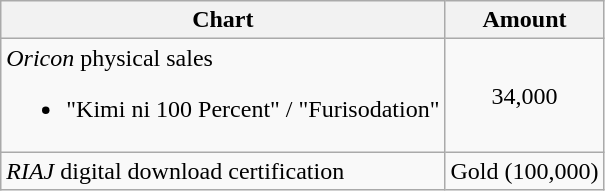<table class="wikitable">
<tr>
<th>Chart</th>
<th>Amount</th>
</tr>
<tr>
<td><em>Oricon</em> physical sales<br><ul><li>"Kimi ni 100 Percent" / "Furisodation"</li></ul></td>
<td align="center">34,000</td>
</tr>
<tr>
<td><em>RIAJ</em> digital download certification</td>
<td align="center">Gold (100,000)</td>
</tr>
</table>
